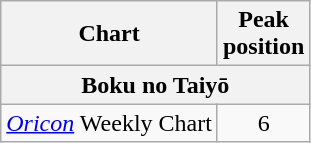<table class="wikitable">
<tr>
<th>Chart</th>
<th>Peak<br>position</th>
</tr>
<tr>
<th colspan="2">Boku no Taiyō</th>
</tr>
<tr>
<td><em><a href='#'>Oricon</a></em> Weekly Chart</td>
<td align="center">6</td>
</tr>
</table>
